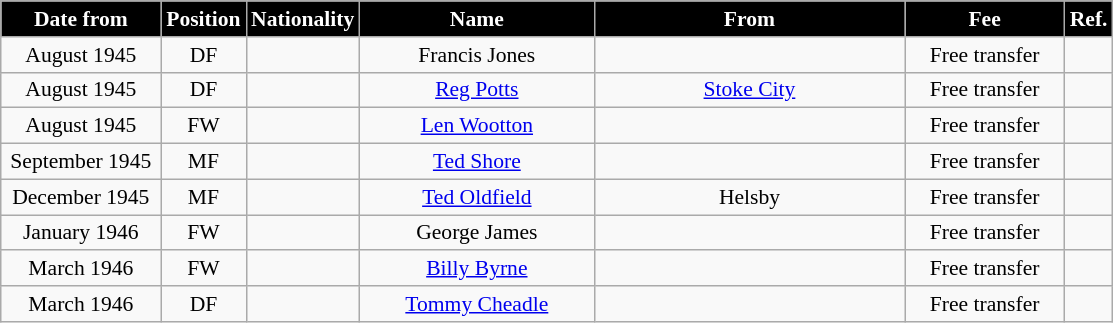<table class="wikitable" style="text-align:center; font-size:90%; ">
<tr>
<th style="background:#000000; color:white; width:100px;">Date from</th>
<th style="background:#000000; color:white; width:50px;">Position</th>
<th style="background:#000000; color:white; width:50px;">Nationality</th>
<th style="background:#000000; color:white; width:150px;">Name</th>
<th style="background:#000000; color:white; width:200px;">From</th>
<th style="background:#000000; color:white; width:100px;">Fee</th>
<th style="background:#000000; color:white; width:25px;">Ref.</th>
</tr>
<tr>
<td>August 1945</td>
<td>DF</td>
<td></td>
<td>Francis Jones</td>
<td></td>
<td>Free transfer</td>
<td></td>
</tr>
<tr>
<td>August 1945</td>
<td>DF</td>
<td></td>
<td><a href='#'>Reg Potts</a></td>
<td><a href='#'>Stoke City</a></td>
<td>Free transfer</td>
<td></td>
</tr>
<tr>
<td>August 1945</td>
<td>FW</td>
<td></td>
<td><a href='#'>Len Wootton</a></td>
<td></td>
<td>Free transfer</td>
<td></td>
</tr>
<tr>
<td>September 1945</td>
<td>MF</td>
<td></td>
<td><a href='#'>Ted Shore</a></td>
<td></td>
<td>Free transfer</td>
<td></td>
</tr>
<tr>
<td>December 1945</td>
<td>MF</td>
<td></td>
<td><a href='#'>Ted Oldfield</a></td>
<td>Helsby</td>
<td>Free transfer</td>
<td></td>
</tr>
<tr>
<td>January 1946</td>
<td>FW</td>
<td></td>
<td>George James</td>
<td></td>
<td>Free transfer</td>
<td></td>
</tr>
<tr>
<td>March 1946</td>
<td>FW</td>
<td></td>
<td><a href='#'>Billy Byrne</a></td>
<td></td>
<td>Free transfer</td>
<td></td>
</tr>
<tr>
<td>March 1946</td>
<td>DF</td>
<td></td>
<td><a href='#'>Tommy Cheadle</a></td>
<td></td>
<td>Free transfer</td>
<td></td>
</tr>
</table>
